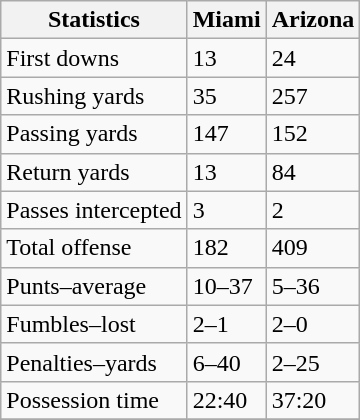<table class="wikitable">
<tr>
<th>Statistics</th>
<th>Miami</th>
<th>Arizona</th>
</tr>
<tr>
<td>First downs</td>
<td>13</td>
<td>24</td>
</tr>
<tr>
<td>Rushing yards</td>
<td>35</td>
<td>257</td>
</tr>
<tr>
<td>Passing yards</td>
<td>147</td>
<td>152</td>
</tr>
<tr>
<td>Return yards</td>
<td>13</td>
<td>84</td>
</tr>
<tr>
<td>Passes intercepted</td>
<td>3</td>
<td>2</td>
</tr>
<tr>
<td>Total offense</td>
<td>182</td>
<td>409</td>
</tr>
<tr>
<td>Punts–average</td>
<td>10–37</td>
<td>5–36</td>
</tr>
<tr>
<td>Fumbles–lost</td>
<td>2–1</td>
<td>2–0</td>
</tr>
<tr>
<td>Penalties–yards</td>
<td>6–40</td>
<td>2–25</td>
</tr>
<tr>
<td>Possession time</td>
<td>22:40</td>
<td>37:20</td>
</tr>
<tr>
</tr>
</table>
